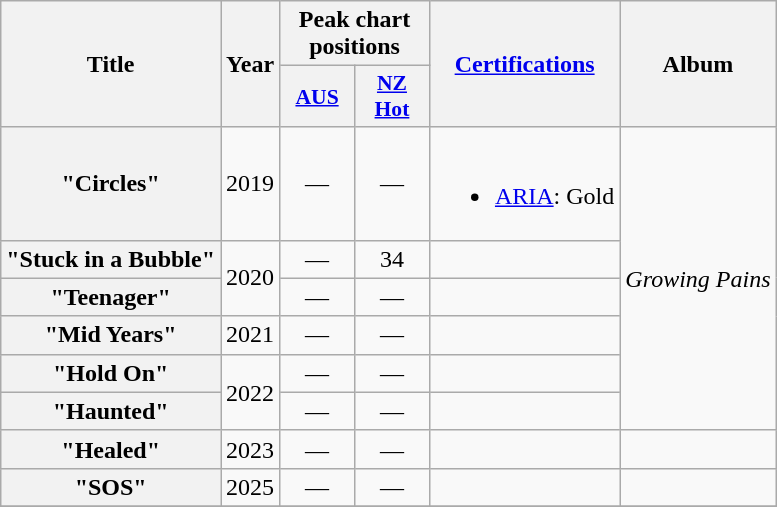<table class="wikitable plainrowheaders" style="text-align:center;">
<tr>
<th scope="col" rowspan="2">Title</th>
<th scope="col" rowspan="2">Year</th>
<th scope="col" colspan="2">Peak chart positions</th>
<th scope="col" rowspan="2"><a href='#'>Certifications</a></th>
<th scope="col" rowspan="2">Album</th>
</tr>
<tr>
<th scope="col" style="width:3em;font-size:90%;"><a href='#'>AUS</a></th>
<th scope="col" style="width:3em;font-size:90%;"><a href='#'>NZ<br>Hot</a><br></th>
</tr>
<tr>
<th scope="row">"Circles"</th>
<td>2019</td>
<td>—</td>
<td>—</td>
<td><br><ul><li><a href='#'>ARIA</a>: Gold</li></ul></td>
<td rowspan="6"><em>Growing Pains</em></td>
</tr>
<tr>
<th scope="row">"Stuck in a Bubble"<br></th>
<td rowspan="2">2020</td>
<td>—</td>
<td>34</td>
<td></td>
</tr>
<tr>
<th scope="row">"Teenager"</th>
<td>—</td>
<td>—</td>
<td></td>
</tr>
<tr>
<th scope="row">"Mid Years"</th>
<td>2021</td>
<td>—</td>
<td>—</td>
<td></td>
</tr>
<tr>
<th scope="row">"Hold On"</th>
<td rowspan="2">2022</td>
<td>—</td>
<td>—</td>
<td></td>
</tr>
<tr>
<th scope="row">"Haunted"</th>
<td>—</td>
<td>—</td>
<td></td>
</tr>
<tr>
<th scope="row">"Healed"</th>
<td>2023</td>
<td>—</td>
<td>—</td>
<td></td>
<td></td>
</tr>
<tr>
<th scope="row">"SOS"</th>
<td>2025</td>
<td>—</td>
<td>—</td>
<td></td>
<td></td>
</tr>
<tr>
</tr>
</table>
